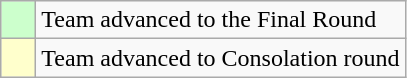<table class="wikitable">
<tr>
<td style="background: #ccffcc;">    </td>
<td>Team advanced to the Final Round</td>
</tr>
<tr>
<td style="background: #ffffcc;">    </td>
<td>Team advanced to Consolation round</td>
</tr>
</table>
